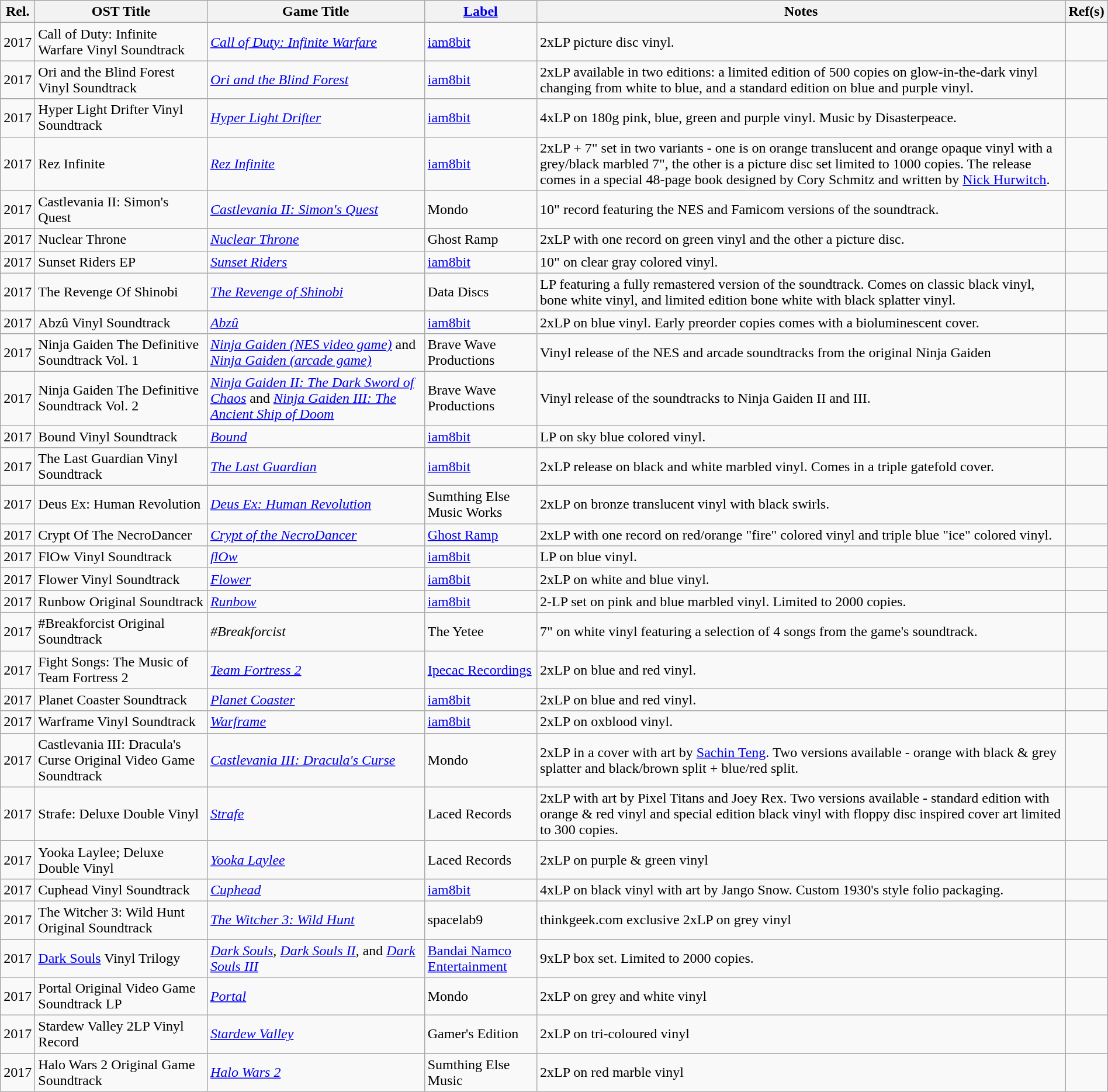<table class="wikitable sortable" width="100%">
<tr>
<th>Rel.</th>
<th>OST Title</th>
<th>Game Title</th>
<th><a href='#'>Label</a></th>
<th>Notes</th>
<th>Ref(s)</th>
</tr>
<tr>
<td>2017</td>
<td>Call of Duty: Infinite Warfare Vinyl Soundtrack</td>
<td><em><a href='#'>Call of Duty: Infinite Warfare</a></em></td>
<td><a href='#'>iam8bit</a></td>
<td>2xLP picture disc vinyl.</td>
<td></td>
</tr>
<tr>
<td>2017</td>
<td>Ori and the Blind Forest Vinyl Soundtrack</td>
<td><em><a href='#'>Ori and the Blind Forest</a></em></td>
<td><a href='#'>iam8bit</a></td>
<td>2xLP available in two editions: a limited edition of 500 copies on glow-in-the-dark vinyl changing from white to blue, and a standard edition on blue and purple vinyl.</td>
<td></td>
</tr>
<tr>
<td>2017</td>
<td>Hyper Light Drifter Vinyl Soundtrack</td>
<td><em><a href='#'>Hyper Light Drifter</a></em></td>
<td><a href='#'>iam8bit</a></td>
<td>4xLP on 180g pink, blue, green and purple vinyl. Music by Disasterpeace.</td>
<td></td>
</tr>
<tr>
<td>2017</td>
<td>Rez Infinite</td>
<td><a href='#'><em>Rez Infinite</em></a></td>
<td><a href='#'>iam8bit</a></td>
<td>2xLP + 7" set in two variants - one is on orange translucent and orange opaque vinyl with a grey/black marbled 7", the other is a picture disc set limited to 1000 copies. The release comes in a special 48-page book designed by Cory Schmitz and written by <a href='#'>Nick Hurwitch</a>.</td>
<td></td>
</tr>
<tr>
<td>2017</td>
<td>Castlevania II: Simon's Quest</td>
<td><em><a href='#'>Castlevania II: Simon's Quest</a></em></td>
<td>Mondo</td>
<td>10" record featuring the NES and Famicom versions of the soundtrack.</td>
<td></td>
</tr>
<tr>
<td>2017</td>
<td>Nuclear Throne</td>
<td><em><a href='#'>Nuclear Throne</a></em></td>
<td>Ghost Ramp</td>
<td>2xLP with one record on green vinyl and the other a picture disc.</td>
<td></td>
</tr>
<tr>
<td>2017</td>
<td>Sunset Riders EP</td>
<td><em><a href='#'>Sunset Riders</a></em></td>
<td><a href='#'>iam8bit</a></td>
<td>10" on clear gray colored vinyl.</td>
<td></td>
</tr>
<tr>
<td>2017</td>
<td>The Revenge Of Shinobi</td>
<td><a href='#'><em>The Revenge of Shinobi</em></a></td>
<td>Data Discs</td>
<td>LP featuring a fully remastered version of the soundtrack. Comes on classic black vinyl, bone white vinyl, and limited edition bone white with black splatter vinyl.</td>
<td></td>
</tr>
<tr>
<td>2017</td>
<td>Abzû Vinyl Soundtrack</td>
<td><a href='#'><em>Abzû</em></a></td>
<td><a href='#'>iam8bit</a></td>
<td>2xLP on blue vinyl. Early preorder copies comes with a bioluminescent cover.</td>
<td></td>
</tr>
<tr>
<td>2017</td>
<td>Ninja Gaiden The Definitive Soundtrack Vol. 1</td>
<td><em><a href='#'>Ninja Gaiden (NES video game)</a></em> and <em><a href='#'>Ninja Gaiden (arcade game)</a></em></td>
<td>Brave Wave Productions</td>
<td>Vinyl release of the NES and arcade soundtracks from the original Ninja Gaiden</td>
<td></td>
</tr>
<tr>
<td>2017</td>
<td>Ninja Gaiden The Definitive Soundtrack Vol. 2</td>
<td><em><a href='#'>Ninja Gaiden II: The Dark Sword of Chaos</a></em> and <em><a href='#'>Ninja Gaiden III: The Ancient Ship of Doom</a></em></td>
<td>Brave Wave Productions</td>
<td>Vinyl release of the soundtracks to Ninja Gaiden II and III.</td>
<td></td>
</tr>
<tr>
<td>2017</td>
<td>Bound Vinyl Soundtrack</td>
<td><a href='#'><em>Bound</em></a></td>
<td><a href='#'>iam8bit</a></td>
<td>LP on sky blue colored vinyl.</td>
<td></td>
</tr>
<tr>
<td>2017</td>
<td>The Last Guardian Vinyl Soundtrack</td>
<td><em><a href='#'>The Last Guardian</a></em></td>
<td><a href='#'>iam8bit</a></td>
<td>2xLP release on black and white marbled vinyl. Comes in a triple gatefold cover.</td>
<td></td>
</tr>
<tr>
<td>2017</td>
<td>Deus Ex: Human Revolution</td>
<td><em><a href='#'>Deus Ex: Human Revolution</a></em></td>
<td>Sumthing Else Music Works</td>
<td>2xLP on bronze translucent vinyl with black swirls.</td>
<td></td>
</tr>
<tr>
<td>2017</td>
<td>Crypt Of The NecroDancer</td>
<td><em><a href='#'>Crypt of the NecroDancer</a></em></td>
<td><a href='#'>Ghost Ramp</a></td>
<td>2xLP with one record on red/orange "fire" colored vinyl and triple blue "ice" colored vinyl.</td>
<td></td>
</tr>
<tr>
<td>2017</td>
<td>FlOw Vinyl Soundtrack</td>
<td><a href='#'><em>flOw</em></a></td>
<td><a href='#'>iam8bit</a></td>
<td>LP on blue vinyl.</td>
<td></td>
</tr>
<tr>
<td>2017</td>
<td>Flower Vinyl Soundtrack</td>
<td><a href='#'><em>Flower</em></a></td>
<td><a href='#'>iam8bit</a></td>
<td>2xLP on white and blue vinyl.</td>
<td></td>
</tr>
<tr>
<td>2017</td>
<td>Runbow Original Soundtrack</td>
<td><em><a href='#'>Runbow</a></em></td>
<td><a href='#'>iam8bit</a></td>
<td>2-LP set on pink and blue marbled vinyl. Limited to 2000 copies.</td>
<td></td>
</tr>
<tr>
<td>2017</td>
<td>#Breakforcist Original Soundtrack</td>
<td><em>#Breakforcist</em></td>
<td>The Yetee</td>
<td>7" on white vinyl featuring a selection of 4 songs from the game's soundtrack.</td>
<td></td>
</tr>
<tr>
<td>2017</td>
<td>Fight Songs: The Music of Team Fortress 2</td>
<td><em><a href='#'>Team Fortress 2</a></em></td>
<td><a href='#'>Ipecac Recordings</a></td>
<td>2xLP on blue and red vinyl.</td>
<td></td>
</tr>
<tr>
<td>2017</td>
<td>Planet Coaster Soundtrack</td>
<td><em><a href='#'>Planet Coaster</a></em></td>
<td><a href='#'>iam8bit</a></td>
<td>2xLP on blue and red vinyl.</td>
<td></td>
</tr>
<tr>
<td>2017</td>
<td>Warframe Vinyl Soundtrack</td>
<td><em><a href='#'>Warframe</a></em></td>
<td><a href='#'>iam8bit</a></td>
<td>2xLP on oxblood vinyl.</td>
<td></td>
</tr>
<tr>
<td>2017</td>
<td>Castlevania III: Dracula's Curse Original Video Game Soundtrack</td>
<td><em><a href='#'>Castlevania III: Dracula's Curse</a></em></td>
<td>Mondo</td>
<td>2xLP in a cover with art by <a href='#'>Sachin Teng</a>. Two versions available - orange with black & grey splatter and black/brown split + blue/red split.</td>
<td></td>
</tr>
<tr>
<td>2017</td>
<td>Strafe: Deluxe Double Vinyl</td>
<td><a href='#'><em>Strafe</em></a></td>
<td>Laced Records</td>
<td>2xLP with art by Pixel Titans and Joey Rex. Two versions available - standard edition with orange & red vinyl and special edition black vinyl with floppy disc inspired cover art limited to 300 copies.</td>
<td></td>
</tr>
<tr>
<td>2017</td>
<td>Yooka Laylee; Deluxe Double Vinyl</td>
<td><em><a href='#'>Yooka Laylee</a></em></td>
<td>Laced Records</td>
<td>2xLP on purple & green vinyl</td>
<td></td>
</tr>
<tr>
<td>2017</td>
<td>Cuphead Vinyl Soundtrack</td>
<td><em><a href='#'>Cuphead</a></em></td>
<td><a href='#'>iam8bit</a></td>
<td>4xLP on black vinyl with art by Jango Snow. Custom 1930's style folio packaging.</td>
<td></td>
</tr>
<tr>
<td>2017</td>
<td>The Witcher 3: Wild Hunt Original Soundtrack</td>
<td><em><a href='#'>The Witcher 3: Wild Hunt</a></em></td>
<td>spacelab9</td>
<td>thinkgeek.com exclusive 2xLP on grey vinyl</td>
<td></td>
</tr>
<tr>
<td>2017</td>
<td><a href='#'>Dark Souls</a> Vinyl Trilogy</td>
<td><em><a href='#'>Dark Souls</a></em>, <em><a href='#'>Dark Souls II</a></em>, and <em><a href='#'>Dark Souls III</a></em></td>
<td><a href='#'>Bandai Namco Entertainment</a></td>
<td>9xLP box set. Limited to 2000 copies.</td>
<td></td>
</tr>
<tr>
<td>2017</td>
<td>Portal Original Video Game Soundtrack LP</td>
<td><em><a href='#'>Portal</a></em></td>
<td>Mondo</td>
<td>2xLP on grey and white vinyl</td>
<td></td>
</tr>
<tr>
<td>2017</td>
<td>Stardew Valley 2LP Vinyl Record</td>
<td><em><a href='#'>Stardew Valley</a></em></td>
<td>Gamer's Edition</td>
<td>2xLP on tri-coloured vinyl</td>
<td></td>
</tr>
<tr>
<td>2017</td>
<td>Halo Wars 2 Original Game Soundtrack</td>
<td><em><a href='#'>Halo Wars 2</a></em></td>
<td>Sumthing Else Music</td>
<td>2xLP on red marble vinyl</td>
<td></td>
</tr>
</table>
